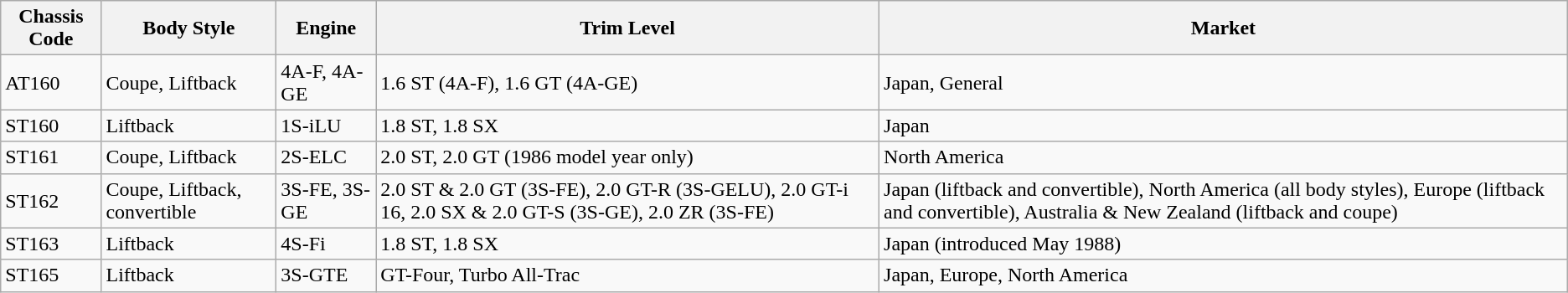<table class="wikitable">
<tr>
<th>Chassis Code</th>
<th>Body Style</th>
<th>Engine</th>
<th>Trim Level</th>
<th>Market</th>
</tr>
<tr>
<td>AT160</td>
<td>Coupe, Liftback</td>
<td>4A-F, 4A-GE</td>
<td>1.6 ST (4A-F), 1.6 GT (4A-GE)</td>
<td>Japan, General</td>
</tr>
<tr>
<td>ST160</td>
<td>Liftback</td>
<td>1S-iLU</td>
<td>1.8 ST, 1.8 SX</td>
<td>Japan</td>
</tr>
<tr>
<td>ST161</td>
<td>Coupe, Liftback</td>
<td>2S-ELC</td>
<td>2.0 ST, 2.0 GT (1986 model year only)</td>
<td>North America</td>
</tr>
<tr>
<td>ST162</td>
<td>Coupe, Liftback, convertible</td>
<td>3S-FE, 3S-GE</td>
<td>2.0 ST & 2.0 GT (3S-FE), 2.0 GT-R (3S-GELU), 2.0 GT-i 16, 2.0 SX & 2.0 GT-S (3S-GE), 2.0 ZR (3S-FE)</td>
<td>Japan (liftback and convertible), North America (all body styles), Europe (liftback and convertible), Australia & New Zealand (liftback and coupe)</td>
</tr>
<tr>
<td>ST163</td>
<td>Liftback</td>
<td>4S-Fi</td>
<td>1.8 ST, 1.8 SX</td>
<td>Japan (introduced May 1988)</td>
</tr>
<tr>
<td>ST165</td>
<td>Liftback</td>
<td>3S-GTE</td>
<td>GT-Four, Turbo All-Trac</td>
<td>Japan, Europe, North America</td>
</tr>
</table>
